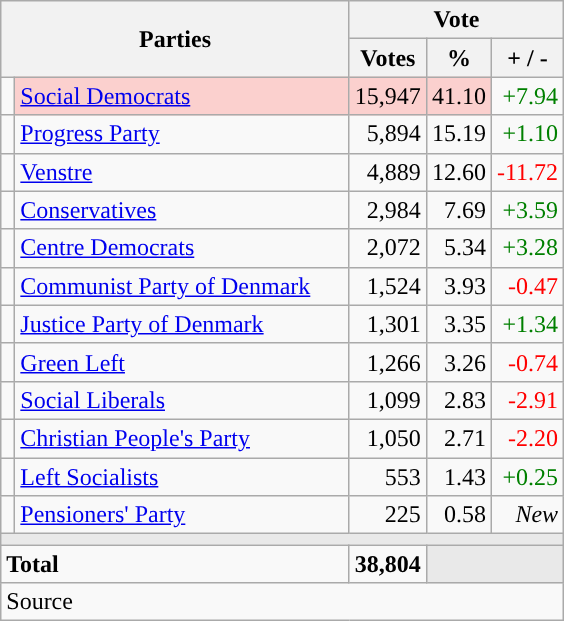<table class="wikitable" style="text-align:right;">
<tr>
<th style="text-align:centre;" rowspan="2" colspan="2" width="225">Parties</th>
<th colspan="3">Vote</th>
</tr>
<tr>
<th width="15">Votes</th>
<th width="15">%</th>
<th width="15">+ / -</th>
</tr>
<tr>
<td width="2" style="color:inherit;background:"></td>
<td bgcolor=#fbd0ce  align="left"><a href='#'>Social Democrats</a></td>
<td bgcolor=#fbd0ce>15,947</td>
<td bgcolor=#fbd0ce>41.10</td>
<td style=color:green;>+7.94</td>
</tr>
<tr>
<td width="2" style="color:inherit;background:"></td>
<td align="left"><a href='#'>Progress Party</a></td>
<td>5,894</td>
<td>15.19</td>
<td style=color:green;>+1.10</td>
</tr>
<tr>
<td width="2" style="color:inherit;background:"></td>
<td align="left"><a href='#'>Venstre</a></td>
<td>4,889</td>
<td>12.60</td>
<td style=color:red;>-11.72</td>
</tr>
<tr>
<td width="2" style="color:inherit;background:"></td>
<td align="left"><a href='#'>Conservatives</a></td>
<td>2,984</td>
<td>7.69</td>
<td style=color:green;>+3.59</td>
</tr>
<tr>
<td width="2" style="color:inherit;background:"></td>
<td align="left"><a href='#'>Centre Democrats</a></td>
<td>2,072</td>
<td>5.34</td>
<td style=color:green;>+3.28</td>
</tr>
<tr>
<td width="2" style="color:inherit;background:"></td>
<td align="left"><a href='#'>Communist Party of Denmark</a></td>
<td>1,524</td>
<td>3.93</td>
<td style=color:red;>-0.47</td>
</tr>
<tr>
<td width="2" style="color:inherit;background:"></td>
<td align="left"><a href='#'>Justice Party of Denmark</a></td>
<td>1,301</td>
<td>3.35</td>
<td style=color:green;>+1.34</td>
</tr>
<tr>
<td width="2" style="color:inherit;background:"></td>
<td align="left"><a href='#'>Green Left</a></td>
<td>1,266</td>
<td>3.26</td>
<td style=color:red;>-0.74</td>
</tr>
<tr>
<td width="2" style="color:inherit;background:"></td>
<td align="left"><a href='#'>Social Liberals</a></td>
<td>1,099</td>
<td>2.83</td>
<td style=color:red;>-2.91</td>
</tr>
<tr>
<td width="2" style="color:inherit;background:"></td>
<td align="left"><a href='#'>Christian People's Party</a></td>
<td>1,050</td>
<td>2.71</td>
<td style=color:red;>-2.20</td>
</tr>
<tr>
<td width="2" style="color:inherit;background:"></td>
<td align="left"><a href='#'>Left Socialists</a></td>
<td>553</td>
<td>1.43</td>
<td style=color:green;>+0.25</td>
</tr>
<tr>
<td width="2" style="color:inherit;background:"></td>
<td align="left"><a href='#'>Pensioners' Party</a></td>
<td>225</td>
<td>0.58</td>
<td><em>New</em></td>
</tr>
<tr>
<td colspan="7" bgcolor="#E9E9E9"></td>
</tr>
<tr>
<td align="left" colspan="2"><strong>Total</strong></td>
<td><strong>38,804</strong></td>
<td bgcolor="#E9E9E9" colspan="2"></td>
</tr>
<tr>
<td align="left" colspan="6">Source</td>
</tr>
</table>
